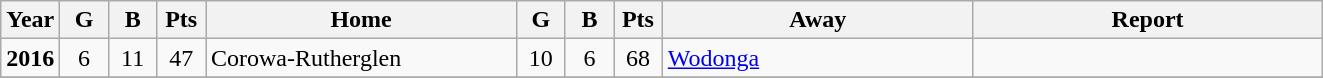<table class="wikitable">
<tr>
<th width="25">Year</th>
<th width="25">G</th>
<th width="25">B</th>
<th width="25">Pts</th>
<th width="200">Home</th>
<th width="25">G</th>
<th width="25">B</th>
<th width="25">Pts</th>
<th width="200">Away</th>
<th width="225">Report</th>
</tr>
<tr>
<td align="center"><strong>2016</strong></td>
<td align="center">6</td>
<td align="center">11</td>
<td align="center">47</td>
<td>Corowa-Rutherglen</td>
<td align="center">10</td>
<td align="center">6</td>
<td align="center">68</td>
<td><a href='#'>Wodonga</a></td>
<td></td>
</tr>
<tr>
</tr>
</table>
